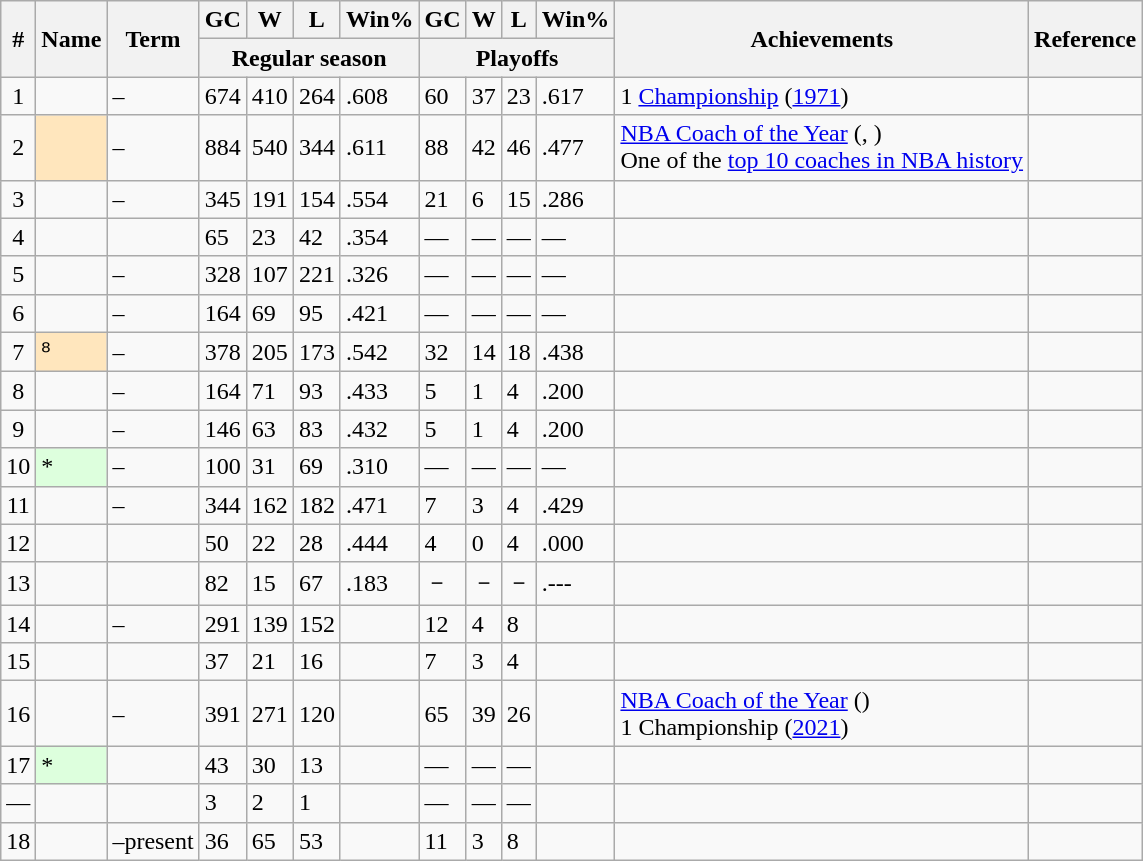<table class="wikitable sortable">
<tr>
<th rowspan="2">#</th>
<th rowspan="2">Name</th>
<th rowspan="2">Term</th>
<th>GC</th>
<th>W</th>
<th>L</th>
<th>Win%</th>
<th>GC</th>
<th>W</th>
<th>L</th>
<th>Win%</th>
<th rowspan="2" class=unsortable>Achievements</th>
<th rowspan="2" class=unsortable>Reference</th>
</tr>
<tr class="unsortable">
<th colspan="4">Regular season</th>
<th colspan="4">Playoffs</th>
</tr>
<tr>
<td align=center>1</td>
<td></td>
<td>–</td>
<td>674</td>
<td>410</td>
<td>264</td>
<td>.608</td>
<td>60</td>
<td>37</td>
<td>23</td>
<td>.617</td>
<td>1 <a href='#'>Championship</a> (<a href='#'>1971</a>)</td>
<td align=center></td>
</tr>
<tr>
<td align=center>2</td>
<td style="background-color:#FFE6BD"></td>
<td>–</td>
<td>884</td>
<td>540</td>
<td>344</td>
<td>.611</td>
<td>88</td>
<td>42</td>
<td>46</td>
<td>.477</td>
<td><a href='#'>NBA Coach of the Year</a> (, )<br>One of the <a href='#'>top 10 coaches in NBA history</a></td>
<td align=center></td>
</tr>
<tr>
<td align=center>3</td>
<td></td>
<td>–</td>
<td>345</td>
<td>191</td>
<td>154</td>
<td>.554</td>
<td>21</td>
<td>6</td>
<td>15</td>
<td>.286</td>
<td></td>
<td align=center></td>
</tr>
<tr>
<td align=center>4</td>
<td></td>
<td></td>
<td>65</td>
<td>23</td>
<td>42</td>
<td>.354</td>
<td>—</td>
<td>—</td>
<td>—</td>
<td>—</td>
<td></td>
<td align=center></td>
</tr>
<tr>
<td align=center>5</td>
<td></td>
<td>–</td>
<td>328</td>
<td>107</td>
<td>221</td>
<td>.326</td>
<td>—</td>
<td>—</td>
<td>—</td>
<td>—</td>
<td></td>
<td align=center></td>
</tr>
<tr>
<td align=center>6</td>
<td></td>
<td>–</td>
<td>164</td>
<td>69</td>
<td>95</td>
<td>.421</td>
<td>—</td>
<td>—</td>
<td>—</td>
<td>—</td>
<td></td>
<td align=center></td>
</tr>
<tr>
<td align=center>7</td>
<td bgcolor="#FFE6BD">⁸</td>
<td>–</td>
<td>378</td>
<td>205</td>
<td>173</td>
<td>.542</td>
<td>32</td>
<td>14</td>
<td>18</td>
<td>.438</td>
<td></td>
<td align=center></td>
</tr>
<tr>
<td align=center>8</td>
<td></td>
<td>–</td>
<td>164</td>
<td>71</td>
<td>93</td>
<td>.433</td>
<td>5</td>
<td>1</td>
<td>4</td>
<td>.200</td>
<td></td>
<td align=center></td>
</tr>
<tr>
<td align=center>9</td>
<td></td>
<td>–</td>
<td>146</td>
<td>63</td>
<td>83</td>
<td>.432</td>
<td>5</td>
<td>1</td>
<td>4</td>
<td>.200</td>
<td></td>
<td align=center></td>
</tr>
<tr>
<td align=center>10</td>
<td style="background-color:#ddffdd">*</td>
<td>–</td>
<td>100</td>
<td>31</td>
<td>69</td>
<td>.310</td>
<td>—</td>
<td>—</td>
<td>—</td>
<td>—</td>
<td></td>
<td align=center></td>
</tr>
<tr>
<td align=center>11</td>
<td></td>
<td>–</td>
<td>344</td>
<td>162</td>
<td>182</td>
<td>.471</td>
<td>7</td>
<td>3</td>
<td>4</td>
<td>.429</td>
<td></td>
<td align=center></td>
</tr>
<tr>
<td align=center>12</td>
<td></td>
<td></td>
<td>50</td>
<td>22</td>
<td>28</td>
<td>.444</td>
<td>4</td>
<td>0</td>
<td>4</td>
<td>.000</td>
<td></td>
<td align=center></td>
</tr>
<tr>
<td align=center>13</td>
<td></td>
<td></td>
<td>82</td>
<td>15</td>
<td>67</td>
<td>.183</td>
<td>－</td>
<td>－</td>
<td>－</td>
<td>.---</td>
<td></td>
<td align=center></td>
</tr>
<tr>
<td align=center>14</td>
<td></td>
<td>–</td>
<td>291</td>
<td>139</td>
<td>152</td>
<td></td>
<td>12</td>
<td>4</td>
<td>8</td>
<td></td>
<td></td>
<td align=center></td>
</tr>
<tr>
<td align=center>15</td>
<td></td>
<td></td>
<td>37</td>
<td>21</td>
<td>16</td>
<td></td>
<td>7</td>
<td>3</td>
<td>4</td>
<td></td>
<td></td>
<td align=center></td>
</tr>
<tr>
<td align=center>16</td>
<td></td>
<td>–</td>
<td>391</td>
<td>271</td>
<td>120</td>
<td></td>
<td>65</td>
<td>39</td>
<td>26</td>
<td></td>
<td><a href='#'>NBA Coach of the Year</a> ()<br>1 Championship (<a href='#'>2021</a>)</td>
<td align=center></td>
</tr>
<tr>
<td align=center>17</td>
<td style="background-color:#ddffdd">*</td>
<td></td>
<td>43</td>
<td>30</td>
<td>13</td>
<td></td>
<td>—</td>
<td>—</td>
<td>—</td>
<td></td>
<td></td>
<td></td>
</tr>
<tr>
<td align=center>—</td>
<td></td>
<td></td>
<td>3</td>
<td>2</td>
<td>1</td>
<td></td>
<td>—</td>
<td>—</td>
<td>—</td>
<td></td>
<td></td>
<td></td>
</tr>
<tr>
<td align=center>18</td>
<td></td>
<td>–present</td>
<td>36</td>
<td>65</td>
<td>53</td>
<td></td>
<td>11</td>
<td>3</td>
<td>8</td>
<td></td>
<td></td>
<td></td>
</tr>
</table>
